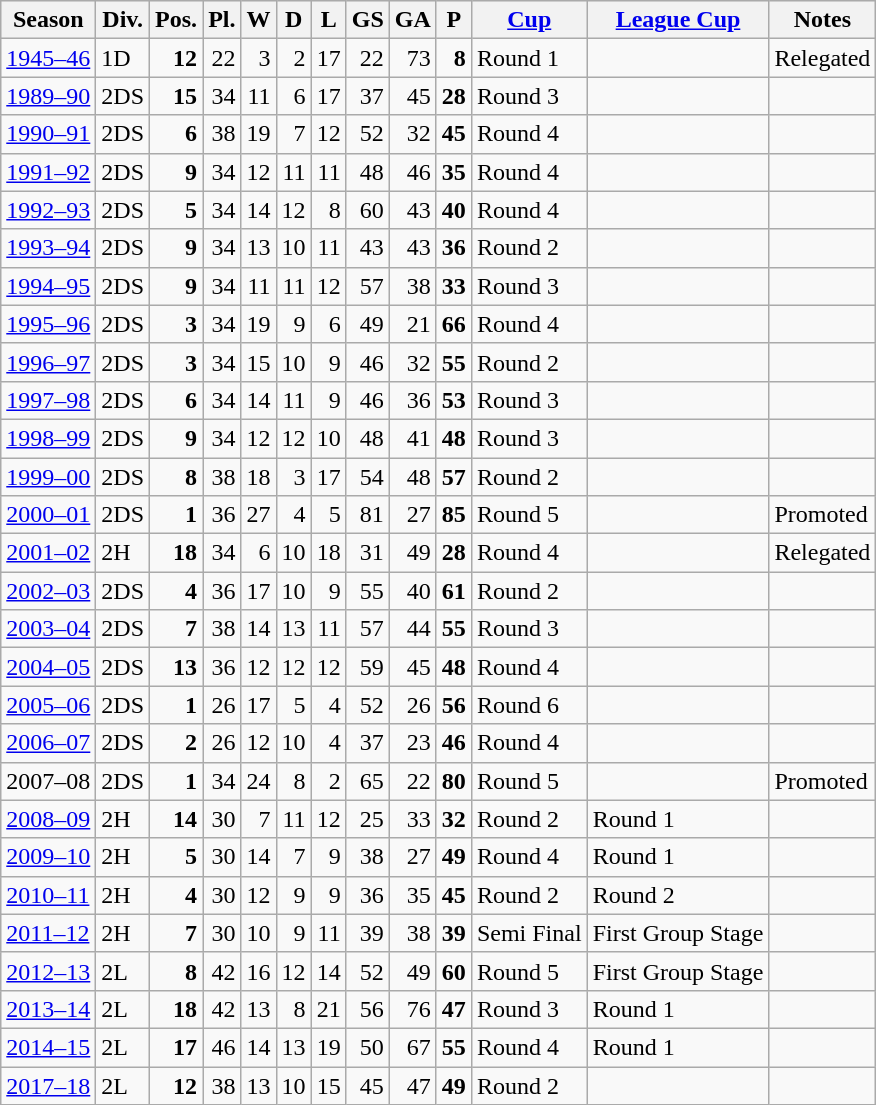<table class="wikitable">
<tr style="background:#efefef;">
<th>Season</th>
<th>Div.</th>
<th>Pos.</th>
<th>Pl.</th>
<th>W</th>
<th>D</th>
<th>L</th>
<th>GS</th>
<th>GA</th>
<th>P</th>
<th><a href='#'>Cup</a></th>
<th><a href='#'>League Cup</a></th>
<th>Notes</th>
</tr>
<tr>
<td><a href='#'>1945–46</a></td>
<td>1D</td>
<td align=right><strong>12</strong></td>
<td align=right>22</td>
<td align=right>3</td>
<td align=right>2</td>
<td align=right>17</td>
<td align=right>22</td>
<td align=right>73</td>
<td align=right><strong>8</strong></td>
<td>Round 1</td>
<td></td>
<td>Relegated</td>
</tr>
<tr>
<td><a href='#'>1989–90</a></td>
<td>2DS</td>
<td align=right><strong>15</strong></td>
<td align=right>34</td>
<td align=right>11</td>
<td align=right>6</td>
<td align=right>17</td>
<td align=right>37</td>
<td align=right>45</td>
<td align=right><strong>28</strong></td>
<td>Round 3</td>
<td></td>
<td></td>
</tr>
<tr>
<td><a href='#'>1990–91</a></td>
<td>2DS</td>
<td align=right><strong>6</strong></td>
<td align=right>38</td>
<td align=right>19</td>
<td align=right>7</td>
<td align=right>12</td>
<td align=right>52</td>
<td align=right>32</td>
<td align=right><strong>45</strong></td>
<td>Round 4</td>
<td></td>
<td></td>
</tr>
<tr>
<td><a href='#'>1991–92</a></td>
<td>2DS</td>
<td align=right><strong>9</strong></td>
<td align=right>34</td>
<td align=right>12</td>
<td align=right>11</td>
<td align=right>11</td>
<td align=right>48</td>
<td align=right>46</td>
<td align=right><strong>35</strong></td>
<td>Round 4</td>
<td></td>
<td></td>
</tr>
<tr>
<td><a href='#'>1992–93</a></td>
<td>2DS</td>
<td align=right><strong>5</strong></td>
<td align=right>34</td>
<td align=right>14</td>
<td align=right>12</td>
<td align=right>8</td>
<td align=right>60</td>
<td align=right>43</td>
<td align=right><strong>40</strong></td>
<td>Round 4</td>
<td></td>
<td></td>
</tr>
<tr>
<td><a href='#'>1993–94</a></td>
<td>2DS</td>
<td align=right><strong>9</strong></td>
<td align=right>34</td>
<td align=right>13</td>
<td align=right>10</td>
<td align=right>11</td>
<td align=right>43</td>
<td align=right>43</td>
<td align=right><strong>36</strong></td>
<td>Round 2</td>
<td></td>
<td></td>
</tr>
<tr>
<td><a href='#'>1994–95</a></td>
<td>2DS</td>
<td align=right><strong>9</strong></td>
<td align=right>34</td>
<td align=right>11</td>
<td align=right>11</td>
<td align=right>12</td>
<td align=right>57</td>
<td align=right>38</td>
<td align=right><strong>33</strong></td>
<td>Round 3</td>
<td></td>
<td></td>
</tr>
<tr>
<td><a href='#'>1995–96</a></td>
<td>2DS</td>
<td align=right><strong>3</strong></td>
<td align=right>34</td>
<td align=right>19</td>
<td align=right>9</td>
<td align=right>6</td>
<td align=right>49</td>
<td align=right>21</td>
<td align=right><strong>66</strong></td>
<td>Round 4</td>
<td></td>
<td></td>
</tr>
<tr>
<td><a href='#'>1996–97</a></td>
<td>2DS</td>
<td align=right><strong>3</strong></td>
<td align=right>34</td>
<td align=right>15</td>
<td align=right>10</td>
<td align=right>9</td>
<td align=right>46</td>
<td align=right>32</td>
<td align=right><strong>55</strong></td>
<td>Round 2</td>
<td></td>
<td></td>
</tr>
<tr>
<td><a href='#'>1997–98</a></td>
<td>2DS</td>
<td align=right><strong>6</strong></td>
<td align=right>34</td>
<td align=right>14</td>
<td align=right>11</td>
<td align=right>9</td>
<td align=right>46</td>
<td align=right>36</td>
<td align=right><strong>53</strong></td>
<td>Round 3</td>
<td></td>
<td></td>
</tr>
<tr>
<td><a href='#'>1998–99</a></td>
<td>2DS</td>
<td align=right><strong>9</strong></td>
<td align=right>34</td>
<td align=right>12</td>
<td align=right>12</td>
<td align=right>10</td>
<td align=right>48</td>
<td align=right>41</td>
<td align=right><strong>48</strong></td>
<td>Round 3</td>
<td></td>
<td></td>
</tr>
<tr>
<td><a href='#'>1999–00</a></td>
<td>2DS</td>
<td align=right><strong>8</strong></td>
<td align=right>38</td>
<td align=right>18</td>
<td align=right>3</td>
<td align=right>17</td>
<td align=right>54</td>
<td align=right>48</td>
<td align=right><strong>57</strong></td>
<td>Round 2</td>
<td></td>
<td></td>
</tr>
<tr>
<td><a href='#'>2000–01</a></td>
<td>2DS</td>
<td align=right><strong>1</strong></td>
<td align=right>36</td>
<td align=right>27</td>
<td align=right>4</td>
<td align=right>5</td>
<td align=right>81</td>
<td align=right>27</td>
<td align=right><strong>85</strong></td>
<td>Round 5</td>
<td></td>
<td>Promoted</td>
</tr>
<tr>
<td><a href='#'>2001–02</a></td>
<td>2H</td>
<td align=right><strong>18</strong></td>
<td align=right>34</td>
<td align=right>6</td>
<td align=right>10</td>
<td align=right>18</td>
<td align=right>31</td>
<td align=right>49</td>
<td align=right><strong>28</strong></td>
<td>Round 4</td>
<td></td>
<td>Relegated</td>
</tr>
<tr>
<td><a href='#'>2002–03</a></td>
<td>2DS</td>
<td align=right><strong>4</strong></td>
<td align=right>36</td>
<td align=right>17</td>
<td align=right>10</td>
<td align=right>9</td>
<td align=right>55</td>
<td align=right>40</td>
<td align=right><strong>61</strong></td>
<td>Round 2</td>
<td></td>
<td></td>
</tr>
<tr>
<td><a href='#'>2003–04</a></td>
<td>2DS</td>
<td align=right><strong>7</strong></td>
<td align=right>38</td>
<td align=right>14</td>
<td align=right>13</td>
<td align=right>11</td>
<td align=right>57</td>
<td align=right>44</td>
<td align=right><strong>55</strong></td>
<td>Round 3</td>
<td></td>
<td></td>
</tr>
<tr>
<td><a href='#'>2004–05</a></td>
<td>2DS</td>
<td align=right><strong>13</strong></td>
<td align=right>36</td>
<td align=right>12</td>
<td align=right>12</td>
<td align=right>12</td>
<td align=right>59</td>
<td align=right>45</td>
<td align=right><strong>48</strong></td>
<td>Round 4</td>
<td></td>
<td></td>
</tr>
<tr>
<td><a href='#'>2005–06</a></td>
<td>2DS</td>
<td align=right><strong>1</strong></td>
<td align=right>26</td>
<td align=right>17</td>
<td align=right>5</td>
<td align=right>4</td>
<td align=right>52</td>
<td align=right>26</td>
<td align=right><strong>56</strong></td>
<td>Round 6</td>
<td></td>
<td></td>
</tr>
<tr>
<td><a href='#'>2006–07</a></td>
<td>2DS</td>
<td align=right><strong>2</strong></td>
<td align=right>26</td>
<td align=right>12</td>
<td align=right>10</td>
<td align=right>4</td>
<td align=right>37</td>
<td align=right>23</td>
<td align=right><strong>46</strong></td>
<td>Round 4</td>
<td></td>
<td></td>
</tr>
<tr>
<td>2007–08</td>
<td>2DS</td>
<td align=right><strong>1</strong></td>
<td align=right>34</td>
<td align=right>24</td>
<td align=right>8</td>
<td align=right>2</td>
<td align=right>65</td>
<td align=right>22</td>
<td align=right><strong>80</strong></td>
<td>Round 5</td>
<td></td>
<td>Promoted</td>
</tr>
<tr>
<td><a href='#'>2008–09</a></td>
<td>2H</td>
<td align=right><strong>14</strong></td>
<td align=right>30</td>
<td align=right>7</td>
<td align=right>11</td>
<td align=right>12</td>
<td align=right>25</td>
<td align=right>33</td>
<td align=right><strong>32</strong></td>
<td>Round 2</td>
<td>Round 1</td>
<td></td>
</tr>
<tr>
<td><a href='#'>2009–10</a></td>
<td>2H</td>
<td align=right><strong>5</strong></td>
<td align=right>30</td>
<td align=right>14</td>
<td align=right>7</td>
<td align=right>9</td>
<td align=right>38</td>
<td align=right>27</td>
<td align=right><strong>49</strong></td>
<td>Round 4</td>
<td>Round 1</td>
<td></td>
</tr>
<tr>
<td><a href='#'>2010–11</a></td>
<td>2H</td>
<td align=right><strong>4</strong></td>
<td align=right>30</td>
<td align=right>12</td>
<td align=right>9</td>
<td align=right>9</td>
<td align=right>36</td>
<td align=right>35</td>
<td align=right><strong>45</strong></td>
<td>Round 2</td>
<td>Round 2</td>
<td></td>
</tr>
<tr>
<td><a href='#'>2011–12</a></td>
<td>2H</td>
<td align=right><strong>7</strong></td>
<td align=right>30</td>
<td align=right>10</td>
<td align=right>9</td>
<td align=right>11</td>
<td align=right>39</td>
<td align=right>38</td>
<td align=right><strong>39</strong></td>
<td>Semi Final</td>
<td>First Group Stage</td>
<td></td>
</tr>
<tr>
<td><a href='#'>2012–13</a></td>
<td>2L</td>
<td align=right><strong>8</strong></td>
<td align=right>42</td>
<td align=right>16</td>
<td align=right>12</td>
<td align=right>14</td>
<td align=right>52</td>
<td align=right>49</td>
<td align=right><strong>60</strong></td>
<td>Round 5</td>
<td>First Group Stage</td>
<td></td>
</tr>
<tr>
<td><a href='#'>2013–14</a></td>
<td>2L</td>
<td align=right><strong>18</strong></td>
<td align=right>42</td>
<td align=right>13</td>
<td align=right>8</td>
<td align=right>21</td>
<td align=right>56</td>
<td align=right>76</td>
<td align=right><strong>47</strong></td>
<td>Round 3</td>
<td>Round 1</td>
<td></td>
</tr>
<tr>
<td><a href='#'>2014–15</a></td>
<td>2L</td>
<td align=right><strong>17</strong></td>
<td align=right>46</td>
<td align=right>14</td>
<td align=right>13</td>
<td align=right>19</td>
<td align=right>50</td>
<td align=right>67</td>
<td align=right><strong>55</strong></td>
<td>Round 4</td>
<td>Round 1</td>
</tr>
<tr>
<td><a href='#'>2017–18</a></td>
<td>2L</td>
<td align=right><strong>12</strong></td>
<td align=right>38</td>
<td align=right>13</td>
<td align=right>10</td>
<td align=right>15</td>
<td align=right>45</td>
<td align=right>47</td>
<td align=right><strong>49</strong></td>
<td>Round 2</td>
<td></td>
<td></td>
</tr>
</table>
